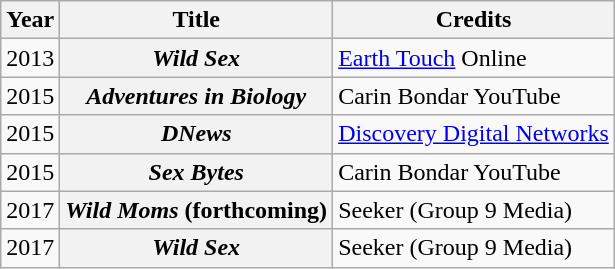<table class="wikitable plainrowheaders sortable" style="margin-right: 0;">
<tr>
<th scope="col">Year</th>
<th scope="col">Title</th>
<th scope="col">Credits</th>
</tr>
<tr>
<td>2013</td>
<th scope="row"><em>Wild Sex </em></th>
<td><a href='#'>Earth Touch</a> Online</td>
</tr>
<tr>
<td>2015</td>
<th scope="row"><em>Adventures in Biology</em></th>
<td>Carin Bondar YouTube</td>
</tr>
<tr>
<td>2015</td>
<th scope="row"><em>DNews</em></th>
<td><a href='#'>Discovery Digital Networks</a></td>
</tr>
<tr>
<td>2015</td>
<th scope="row"><em>Sex Bytes</em></th>
<td>Carin Bondar YouTube</td>
</tr>
<tr>
<td>2017</td>
<th scope="row"><em>Wild Moms</em> (forthcoming)</th>
<td>Seeker (Group 9 Media)</td>
</tr>
<tr>
<td>2017</td>
<th scope="row"><em>Wild Sex</em></th>
<td>Seeker (Group 9 Media)</td>
</tr>
</table>
